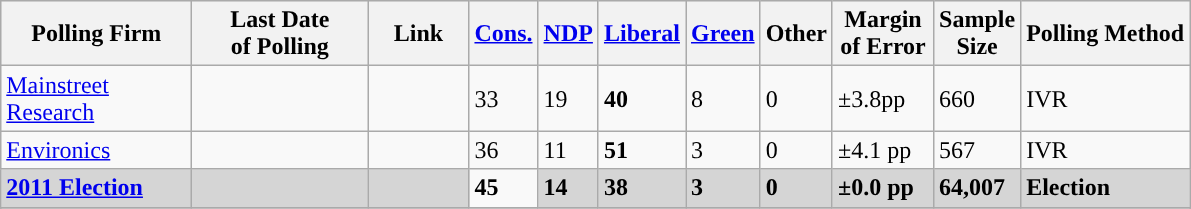<table class="wikitable sortable">
<tr style="background:#e9e9e9;">
<th style="width:120px">Polling Firm</th>
<th style="width:110px">Last Date<br>of Polling</th>
<th style="width:60px" class="unsortable">Link</th>
<th style="background-color:"><strong><a href='#'>Cons.</a></strong></th>
<th style="background-color:"><strong><a href='#'>NDP</a></strong></th>
<th style="background-color:"><strong><a href='#'>Liberal</a></strong></th>
<th style="background-color:"><strong><a href='#'>Green</a></strong></th>
<th style="background-color:"><strong>Other</strong></th>
<th style="width:60px;" class=unsortable>Margin<br>of Error</th>
<th style="width:50px;" class=unsortable>Sample<br>Size</th>
<th class=unsortable>Polling Method</th>
</tr>
<tr>
<td><a href='#'>Mainstreet Research</a></td>
<td></td>
<td></td>
<td>33</td>
<td>19</td>
<td><strong>40</strong></td>
<td>8</td>
<td>0</td>
<td>±3.8pp</td>
<td>660</td>
<td>IVR</td>
</tr>
<tr>
<td><a href='#'>Environics</a></td>
<td></td>
<td></td>
<td>36</td>
<td>11</td>
<td><strong>51</strong></td>
<td>3</td>
<td>0</td>
<td>±4.1 pp</td>
<td>567</td>
<td>IVR</td>
</tr>
<tr>
<td style="background:#D5D5D5"><strong><a href='#'>2011 Election</a></strong></td>
<td style="background:#D5D5D5"><strong></strong></td>
<td style="background:#D5D5D5"></td>
<td><strong>45</strong></td>
<td style="background:#D5D5D5"><strong>14</strong></td>
<td style="background:#D5D5D5"><strong>38</strong></td>
<td style="background:#D5D5D5"><strong>3</strong></td>
<td style="background:#D5D5D5"><strong>0</strong></td>
<td style="background:#D5D5D5"><strong>±0.0 pp</strong></td>
<td style="background:#D5D5D5"><strong>64,007</strong></td>
<td style="background:#D5D5D5"><strong>Election</strong></td>
</tr>
<tr>
</tr>
<tr>
</tr>
</table>
